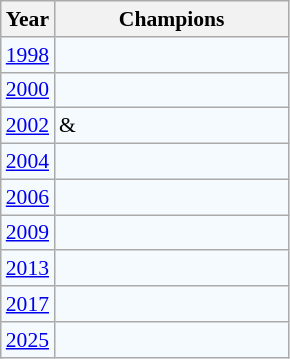<table class="wikitable floatright" style="background:#F5FAFF; text-align:center; font-size:90%;">
<tr>
<th>Year</th>
<th style="width:150px">Champions</th>
</tr>
<tr>
<td><a href='#'>1998</a></td>
<td style="text-align:left"></td>
</tr>
<tr>
<td><a href='#'>2000</a></td>
<td style="text-align:left"></td>
</tr>
<tr>
<td><a href='#'>2002</a></td>
<td style="text-align:left">  &<br></td>
</tr>
<tr>
<td><a href='#'>2004</a></td>
<td style="text-align:left"></td>
</tr>
<tr>
<td><a href='#'>2006</a></td>
<td style="text-align:left"></td>
</tr>
<tr>
<td><a href='#'>2009</a></td>
<td style="text-align:left"> </td>
</tr>
<tr>
<td><a href='#'>2013</a></td>
<td style="text-align:left"> </td>
</tr>
<tr>
<td><a href='#'>2017</a></td>
<td style="text-align:left"></td>
</tr>
<tr>
<td><a href='#'>2025</a></td>
<td style="text-align:left"> </td>
</tr>
</table>
